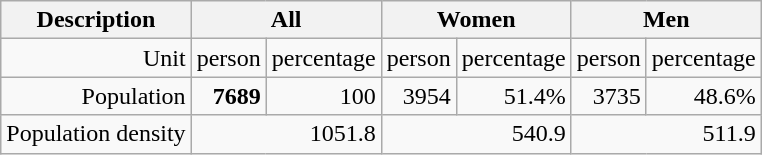<table class="wikitable" style="text-align:right;">
<tr>
<th>Description</th>
<th colspan=2>All</th>
<th colspan=2>Women</th>
<th colspan=2>Men</th>
</tr>
<tr>
<td>Unit</td>
<td>person</td>
<td>percentage</td>
<td>person</td>
<td>percentage</td>
<td>person</td>
<td>percentage</td>
</tr>
<tr ->
<td>Population</td>
<td><strong>7689</strong></td>
<td>100</td>
<td>3954</td>
<td>51.4%</td>
<td>3735</td>
<td>48.6%</td>
</tr>
<tr ->
<td>Population density</td>
<td colspan=2>1051.8</td>
<td colspan=2>540.9</td>
<td colspan=2>511.9</td>
</tr>
</table>
